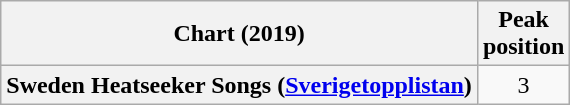<table class="wikitable sortable plainrowheaders" style="text-align:center;">
<tr>
<th>Chart (2019)</th>
<th>Peak<br>position</th>
</tr>
<tr>
<th scope="row">Sweden Heatseeker Songs (<a href='#'>Sverigetopplistan</a>)</th>
<td>3</td>
</tr>
</table>
